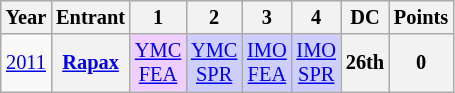<table class="wikitable" style="text-align:center; font-size:85%">
<tr>
<th>Year</th>
<th>Entrant</th>
<th>1</th>
<th>2</th>
<th>3</th>
<th>4</th>
<th>DC</th>
<th>Points</th>
</tr>
<tr>
<td><a href='#'>2011</a></td>
<th><a href='#'>Rapax</a></th>
<td style="background:#EFCFFF;"><a href='#'>YMC<br>FEA</a><br></td>
<td style="background:#CFCFFF;"><a href='#'>YMC<br>SPR</a><br></td>
<td style="background:#CFCFFF;"><a href='#'>IMO<br>FEA</a><br></td>
<td style="background:#CFCFFF;"><a href='#'>IMO<br>SPR</a><br></td>
<th>26th</th>
<th>0</th>
</tr>
</table>
